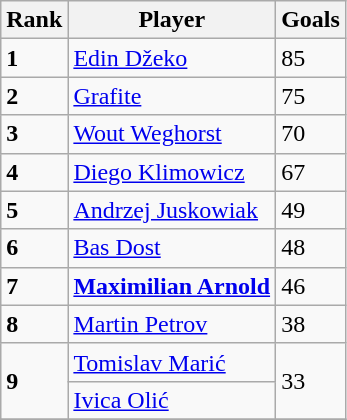<table class="wikitable">
<tr>
<th>Rank</th>
<th>Player</th>
<th>Goals</th>
</tr>
<tr>
<td><strong>1</strong></td>
<td> <a href='#'>Edin Džeko</a></td>
<td>85</td>
</tr>
<tr>
<td><strong>2</strong></td>
<td> <a href='#'>Grafite</a></td>
<td>75</td>
</tr>
<tr>
<td><strong>3</strong></td>
<td> <a href='#'>Wout Weghorst</a></td>
<td>70</td>
</tr>
<tr>
<td><strong>4</strong></td>
<td> <a href='#'>Diego Klimowicz</a></td>
<td>67</td>
</tr>
<tr>
<td><strong>5</strong></td>
<td> <a href='#'>Andrzej Juskowiak</a></td>
<td>49</td>
</tr>
<tr>
<td><strong>6</strong></td>
<td> <a href='#'>Bas Dost</a></td>
<td>48</td>
</tr>
<tr>
<td><strong>7</strong></td>
<td> <strong><a href='#'>Maximilian Arnold</a></strong></td>
<td>46</td>
</tr>
<tr>
<td><strong>8</strong></td>
<td> <a href='#'>Martin Petrov</a></td>
<td>38</td>
</tr>
<tr>
<td rowspan=2><strong>9</strong></td>
<td> <a href='#'>Tomislav Marić</a></td>
<td rowspan=2>33</td>
</tr>
<tr>
<td> <a href='#'>Ivica Olić</a></td>
</tr>
<tr>
</tr>
</table>
